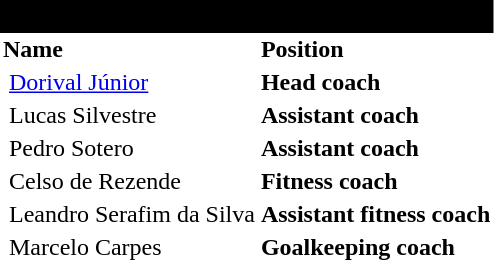<table class="toccolors" border="0" cellpadding="2" cellspacing="0"  style="float:left; margin:.25em;">
<tr>
<th colspan="2"  style="text-align:left; background:#000;"><span>Coaching Staff</span></th>
<th ! colspan="2"  style="text-align:left; background:#000;"></th>
</tr>
<tr>
<th colspan="2"  style="text-align:left; background:#fff;"><span>Name</span></th>
<th colspan="2"  style="text-align:left; background:#fff;"><span>Position</span></th>
</tr>
<tr>
<td></td>
<td><a href='#'>Dorival Júnior</a></td>
<td><strong>Head coach</strong></td>
</tr>
<tr>
<td></td>
<td>Lucas Silvestre</td>
<td><strong>Assistant coach</strong></td>
</tr>
<tr>
<td></td>
<td>Pedro Sotero</td>
<td><strong>Assistant coach</strong></td>
</tr>
<tr>
<td></td>
<td>Celso de Rezende</td>
<td><strong>Fitness coach</strong></td>
</tr>
<tr>
<td></td>
<td>Leandro Serafim da Silva</td>
<td><strong>Assistant fitness coach</strong></td>
</tr>
<tr>
<td></td>
<td>Marcelo Carpes</td>
<td><strong>Goalkeeping coach</strong></td>
</tr>
<tr>
</tr>
</table>
